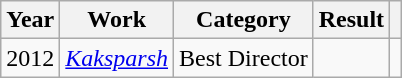<table class="wikitable">
<tr>
<th>Year</th>
<th>Work</th>
<th>Category</th>
<th>Result</th>
<th></th>
</tr>
<tr>
<td>2012</td>
<td><em><a href='#'>Kaksparsh</a></em></td>
<td>Best Director</td>
<td></td>
<td></td>
</tr>
</table>
